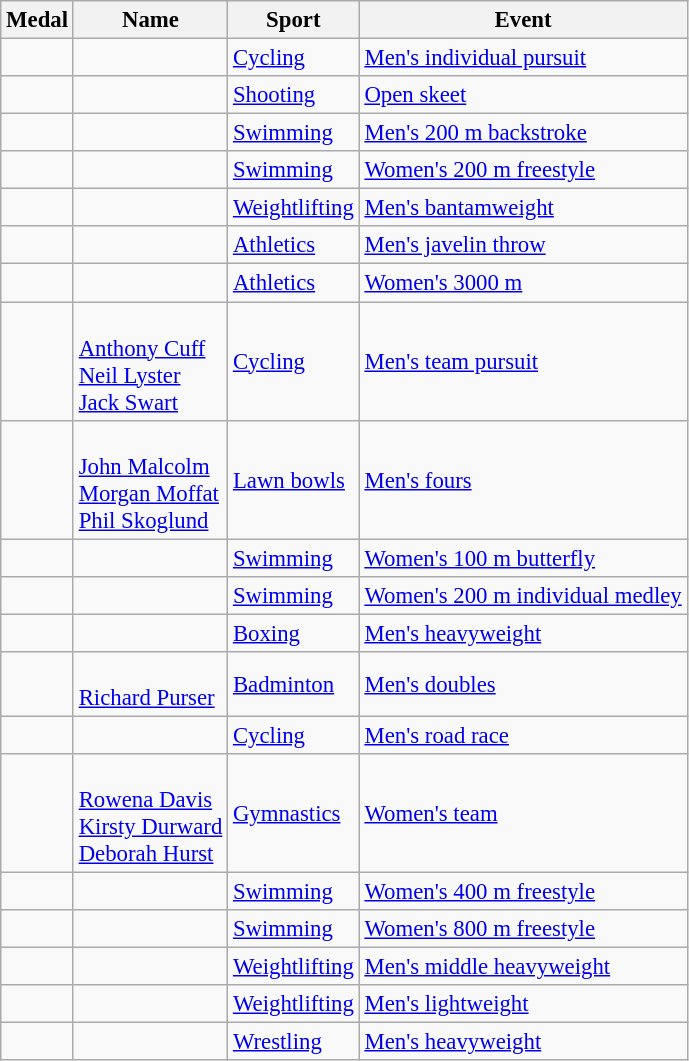<table class="wikitable sortable" style="font-size: 95%;">
<tr>
<th>Medal</th>
<th>Name</th>
<th>Sport</th>
<th>Event</th>
</tr>
<tr>
<td></td>
<td></td>
<td><a href='#'>Cycling</a></td>
<td><a href='#'>Men's individual pursuit</a></td>
</tr>
<tr>
<td></td>
<td></td>
<td><a href='#'>Shooting</a></td>
<td><a href='#'>Open skeet</a></td>
</tr>
<tr>
<td></td>
<td></td>
<td><a href='#'>Swimming</a></td>
<td><a href='#'>Men's 200 m backstroke</a></td>
</tr>
<tr>
<td></td>
<td></td>
<td><a href='#'>Swimming</a></td>
<td><a href='#'>Women's 200 m freestyle</a></td>
</tr>
<tr>
<td></td>
<td></td>
<td><a href='#'>Weightlifting</a></td>
<td><a href='#'>Men's bantamweight</a></td>
</tr>
<tr>
<td></td>
<td></td>
<td><a href='#'>Athletics</a></td>
<td><a href='#'>Men's javelin throw</a></td>
</tr>
<tr>
<td></td>
<td></td>
<td><a href='#'>Athletics</a></td>
<td><a href='#'>Women's 3000 m</a></td>
</tr>
<tr>
<td></td>
<td><br><a href='#'>Anthony Cuff</a><br><a href='#'>Neil Lyster</a><br><a href='#'>Jack Swart</a></td>
<td><a href='#'>Cycling</a></td>
<td><a href='#'>Men's team pursuit</a></td>
</tr>
<tr>
<td></td>
<td><br><a href='#'>John Malcolm</a><br><a href='#'>Morgan Moffat</a><br><a href='#'>Phil Skoglund</a></td>
<td><a href='#'>Lawn bowls</a></td>
<td><a href='#'>Men's fours</a></td>
</tr>
<tr>
<td></td>
<td></td>
<td><a href='#'>Swimming</a></td>
<td><a href='#'>Women's 100 m butterfly</a></td>
</tr>
<tr>
<td></td>
<td></td>
<td><a href='#'>Swimming</a></td>
<td><a href='#'>Women's 200 m individual medley</a></td>
</tr>
<tr>
<td></td>
<td></td>
<td><a href='#'>Boxing</a></td>
<td><a href='#'>Men's heavyweight</a></td>
</tr>
<tr>
<td></td>
<td><br><a href='#'>Richard Purser</a></td>
<td><a href='#'>Badminton</a></td>
<td><a href='#'>Men's doubles</a></td>
</tr>
<tr>
<td></td>
<td></td>
<td><a href='#'>Cycling</a></td>
<td><a href='#'>Men's road race</a></td>
</tr>
<tr>
<td></td>
<td><br><a href='#'>Rowena Davis</a><br><a href='#'>Kirsty Durward</a><br><a href='#'>Deborah Hurst</a></td>
<td><a href='#'>Gymnastics</a></td>
<td><a href='#'>Women's team</a></td>
</tr>
<tr>
<td></td>
<td></td>
<td><a href='#'>Swimming</a></td>
<td><a href='#'>Women's 400 m freestyle</a></td>
</tr>
<tr>
<td></td>
<td></td>
<td><a href='#'>Swimming</a></td>
<td><a href='#'>Women's 800 m freestyle</a></td>
</tr>
<tr>
<td></td>
<td></td>
<td><a href='#'>Weightlifting</a></td>
<td><a href='#'>Men's middle heavyweight</a></td>
</tr>
<tr>
<td></td>
<td></td>
<td><a href='#'>Weightlifting</a></td>
<td><a href='#'>Men's lightweight</a></td>
</tr>
<tr>
<td></td>
<td></td>
<td><a href='#'>Wrestling</a></td>
<td><a href='#'>Men's heavyweight</a></td>
</tr>
</table>
